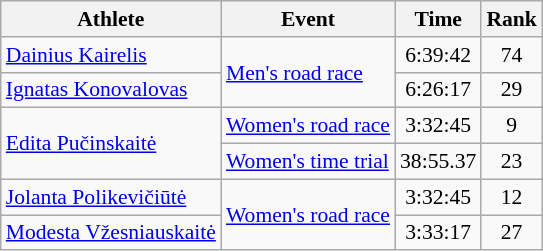<table class=wikitable style="font-size:90%">
<tr>
<th>Athlete</th>
<th>Event</th>
<th>Time</th>
<th>Rank</th>
</tr>
<tr align=center>
<td align=left><a href='#'>Dainius Kairelis</a></td>
<td align=left rowspan=2><a href='#'>Men's road race</a></td>
<td>6:39:42</td>
<td>74</td>
</tr>
<tr align=center>
<td align=left><a href='#'>Ignatas Konovalovas</a></td>
<td>6:26:17</td>
<td>29</td>
</tr>
<tr align=center>
<td align=left rowspan="2"><a href='#'>Edita Pučinskaitė</a></td>
<td align=left><a href='#'>Women's road race</a></td>
<td>3:32:45</td>
<td>9</td>
</tr>
<tr align=center>
<td align=left><a href='#'>Women's time trial</a></td>
<td>38:55.37</td>
<td>23</td>
</tr>
<tr align=center>
<td align=left><a href='#'>Jolanta Polikevičiūtė</a></td>
<td align=left rowspan=2><a href='#'>Women's road race</a></td>
<td>3:32:45</td>
<td>12</td>
</tr>
<tr align=center>
<td align=left><a href='#'>Modesta Vžesniauskaitė</a></td>
<td>3:33:17</td>
<td>27</td>
</tr>
</table>
